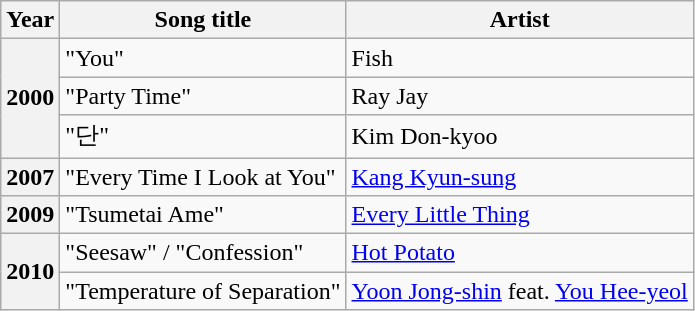<table class="wikitable plainrowheaders sortable">
<tr>
<th scope="col">Year</th>
<th scope="col">Song title</th>
<th>Artist</th>
</tr>
<tr>
<th scope="row" rowspan="3">2000</th>
<td>"You"</td>
<td>Fish</td>
</tr>
<tr>
<td>"Party Time"</td>
<td>Ray Jay</td>
</tr>
<tr>
<td>"단"</td>
<td>Kim Don-kyoo</td>
</tr>
<tr>
<th scope="row">2007</th>
<td>"Every Time I Look at You"</td>
<td><a href='#'>Kang Kyun-sung</a></td>
</tr>
<tr>
<th scope="row">2009</th>
<td>"Tsumetai Ame"</td>
<td><a href='#'>Every Little Thing</a></td>
</tr>
<tr>
<th scope="row" rowspan="2">2010</th>
<td>"Seesaw" / "Confession"</td>
<td><a href='#'>Hot Potato</a></td>
</tr>
<tr>
<td>"Temperature of Separation"</td>
<td><a href='#'>Yoon Jong-shin</a> feat. <a href='#'>You Hee-yeol</a></td>
</tr>
</table>
